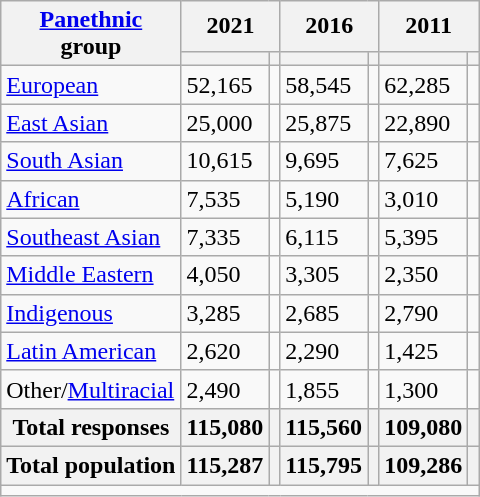<table class="wikitable collapsible sortable">
<tr>
<th rowspan="2"><a href='#'>Panethnic</a><br>group</th>
<th colspan="2">2021</th>
<th colspan="2">2016</th>
<th colspan="2">2011</th>
</tr>
<tr>
<th><a href='#'></a></th>
<th></th>
<th></th>
<th></th>
<th></th>
<th></th>
</tr>
<tr>
<td><a href='#'>European</a></td>
<td>52,165</td>
<td></td>
<td>58,545</td>
<td></td>
<td>62,285</td>
<td></td>
</tr>
<tr>
<td><a href='#'>East Asian</a></td>
<td>25,000</td>
<td></td>
<td>25,875</td>
<td></td>
<td>22,890</td>
<td></td>
</tr>
<tr>
<td><a href='#'>South Asian</a></td>
<td>10,615</td>
<td></td>
<td>9,695</td>
<td></td>
<td>7,625</td>
<td></td>
</tr>
<tr>
<td><a href='#'>African</a></td>
<td>7,535</td>
<td></td>
<td>5,190</td>
<td></td>
<td>3,010</td>
<td></td>
</tr>
<tr>
<td><a href='#'>Southeast Asian</a></td>
<td>7,335</td>
<td></td>
<td>6,115</td>
<td></td>
<td>5,395</td>
<td></td>
</tr>
<tr>
<td><a href='#'>Middle Eastern</a></td>
<td>4,050</td>
<td></td>
<td>3,305</td>
<td></td>
<td>2,350</td>
<td></td>
</tr>
<tr>
<td><a href='#'>Indigenous</a></td>
<td>3,285</td>
<td></td>
<td>2,685</td>
<td></td>
<td>2,790</td>
<td></td>
</tr>
<tr>
<td><a href='#'>Latin American</a></td>
<td>2,620</td>
<td></td>
<td>2,290</td>
<td></td>
<td>1,425</td>
<td></td>
</tr>
<tr>
<td>Other/<a href='#'>Multiracial</a></td>
<td>2,490</td>
<td></td>
<td>1,855</td>
<td></td>
<td>1,300</td>
<td></td>
</tr>
<tr>
<th>Total responses</th>
<th>115,080</th>
<th></th>
<th>115,560</th>
<th></th>
<th>109,080</th>
<th></th>
</tr>
<tr>
<th>Total population</th>
<th>115,287</th>
<th></th>
<th>115,795</th>
<th></th>
<th>109,286</th>
<th></th>
</tr>
<tr class="sortbottom">
<td colspan="15"></td>
</tr>
</table>
